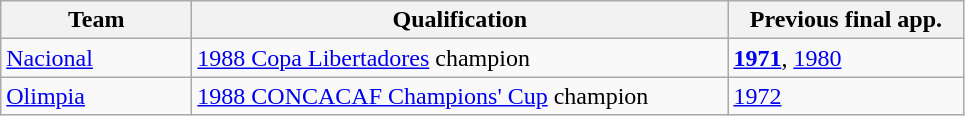<table class="wikitable">
<tr>
<th width=120px>Team</th>
<th width=350px>Qualification</th>
<th width=150px>Previous final app.</th>
</tr>
<tr>
<td> <a href='#'>Nacional</a></td>
<td><a href='#'>1988 Copa Libertadores</a> champion</td>
<td><strong><a href='#'>1971</a></strong>, <a href='#'>1980</a></td>
</tr>
<tr>
<td> <a href='#'>Olimpia</a></td>
<td><a href='#'>1988 CONCACAF Champions' Cup</a> champion</td>
<td><a href='#'>1972</a></td>
</tr>
</table>
